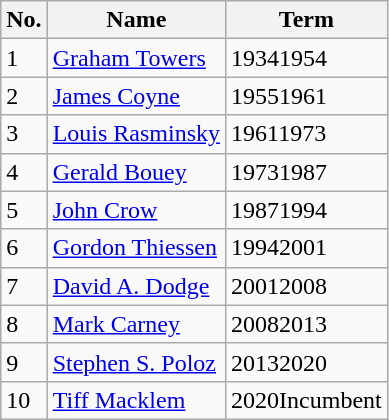<table class="wikitable">
<tr>
<th>No.</th>
<th>Name</th>
<th>Term</th>
</tr>
<tr>
<td>1</td>
<td><a href='#'>Graham Towers</a></td>
<td>19341954</td>
</tr>
<tr>
<td>2</td>
<td><a href='#'>James Coyne</a></td>
<td>19551961</td>
</tr>
<tr>
<td>3</td>
<td><a href='#'>Louis Rasminsky</a></td>
<td>19611973</td>
</tr>
<tr>
<td>4</td>
<td><a href='#'>Gerald Bouey</a></td>
<td>19731987</td>
</tr>
<tr>
<td>5</td>
<td><a href='#'>John Crow</a></td>
<td>19871994</td>
</tr>
<tr>
<td>6</td>
<td><a href='#'>Gordon Thiessen</a></td>
<td>19942001</td>
</tr>
<tr>
<td>7</td>
<td><a href='#'>David A. Dodge</a></td>
<td>20012008</td>
</tr>
<tr>
<td>8</td>
<td><a href='#'>Mark Carney</a></td>
<td>20082013</td>
</tr>
<tr>
<td>9</td>
<td><a href='#'>Stephen S. Poloz</a></td>
<td>20132020</td>
</tr>
<tr>
<td>10</td>
<td><a href='#'>Tiff Macklem</a></td>
<td>2020Incumbent</td>
</tr>
</table>
